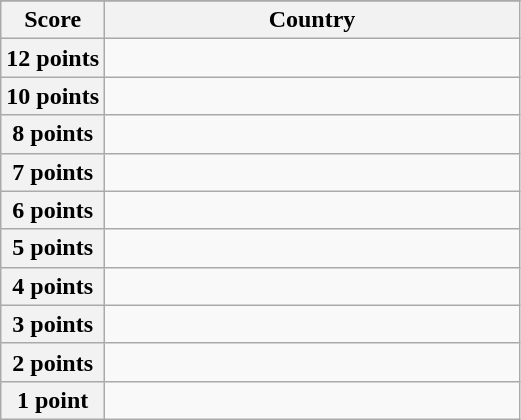<table class="wikitable">
<tr>
</tr>
<tr>
<th scope="col" width="20%">Score</th>
<th scope="col">Country</th>
</tr>
<tr>
<th scope="row">12 points</th>
<td></td>
</tr>
<tr>
<th scope="row">10 points</th>
<td></td>
</tr>
<tr>
<th scope="row">8 points</th>
<td></td>
</tr>
<tr>
<th scope="row">7 points</th>
<td></td>
</tr>
<tr>
<th scope="row">6 points</th>
<td></td>
</tr>
<tr>
<th scope="row">5 points</th>
<td></td>
</tr>
<tr>
<th scope="row">4 points</th>
<td></td>
</tr>
<tr>
<th scope="row">3 points</th>
<td></td>
</tr>
<tr>
<th scope="row">2 points</th>
<td></td>
</tr>
<tr>
<th scope="row">1 point</th>
<td></td>
</tr>
</table>
